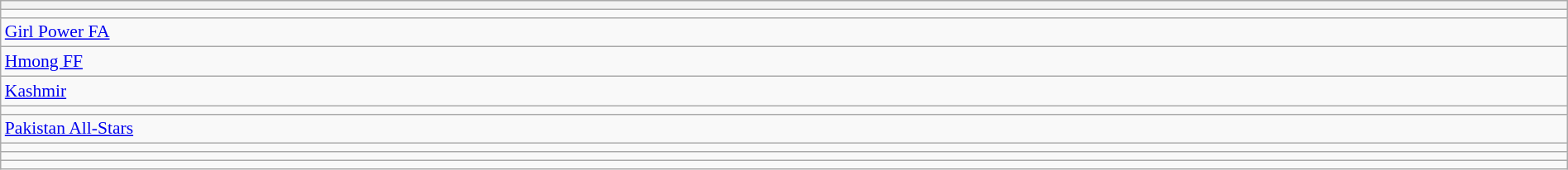<table class="wikitable" style="font-size:90%" width=100%>
<tr>
<th scope="col"></th>
</tr>
<tr>
<td></td>
</tr>
<tr>
<td> <a href='#'>Girl Power FA</a></td>
</tr>
<tr>
<td> <a href='#'>Hmong FF</a></td>
</tr>
<tr>
<td> <a href='#'>Kashmir</a></td>
</tr>
<tr>
<td></td>
</tr>
<tr>
<td> <a href='#'>Pakistan All-Stars</a></td>
</tr>
<tr>
<td></td>
</tr>
<tr>
<td></td>
</tr>
<tr>
<td></td>
</tr>
</table>
